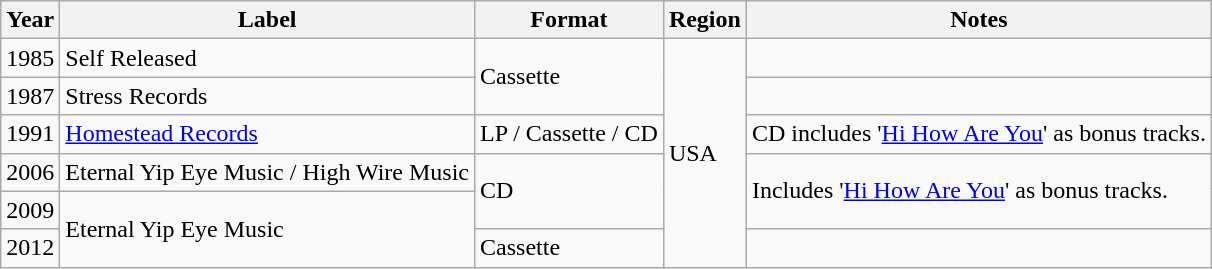<table class="wikitable">
<tr>
<th>Year</th>
<th>Label</th>
<th>Format</th>
<th>Region</th>
<th>Notes</th>
</tr>
<tr>
<td>1985</td>
<td>Self Released</td>
<td rowspan="2">Cassette</td>
<td rowspan="7">USA</td>
<td></td>
</tr>
<tr>
<td>1987</td>
<td>Stress Records</td>
<td></td>
</tr>
<tr>
<td rowspan="2">1991</td>
<td rowspan="2"><a href='#'>Homestead Records</a></td>
<td>LP / Cassette / CD</td>
<td>CD includes '<a href='#'>Hi How Are You</a>' as bonus tracks.</td>
</tr>
<tr>
<td rowspan="3">CD</td>
<td rowspan="3">Includes '<a href='#'>Hi How Are You</a>' as bonus tracks.</td>
</tr>
<tr>
<td>2006</td>
<td>Eternal Yip Eye Music / High Wire Music</td>
</tr>
<tr>
<td>2009</td>
<td rowspan="2">Eternal Yip Eye Music</td>
</tr>
<tr>
<td>2012</td>
<td>Cassette</td>
<td></td>
</tr>
</table>
